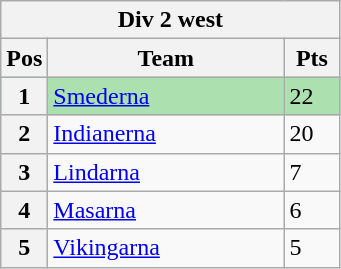<table class="wikitable">
<tr>
<th colspan="3">Div 2 west</th>
</tr>
<tr>
<th width=20>Pos</th>
<th width=150>Team</th>
<th width=30>Pts</th>
</tr>
<tr style="background:#ACE1AF;">
<th>1</th>
<td><a href='#'>Smederna</a></td>
<td>22</td>
</tr>
<tr>
<th>2</th>
<td><a href='#'>Indianerna</a></td>
<td>20</td>
</tr>
<tr>
<th>3</th>
<td><a href='#'>Lindarna</a></td>
<td>7</td>
</tr>
<tr>
<th>4</th>
<td><a href='#'>Masarna</a></td>
<td>6</td>
</tr>
<tr>
<th>5</th>
<td><a href='#'>Vikingarna</a></td>
<td>5</td>
</tr>
</table>
